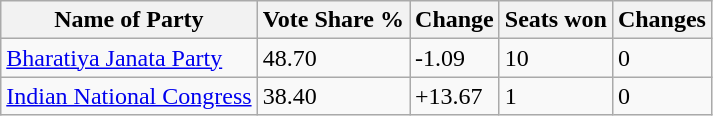<table class="wikitable sortable">
<tr>
<th>Name of Party</th>
<th>Vote Share %</th>
<th>Change</th>
<th>Seats won</th>
<th>Changes</th>
</tr>
<tr>
<td><a href='#'>Bharatiya Janata Party</a></td>
<td>48.70</td>
<td>-1.09</td>
<td>10</td>
<td>0</td>
</tr>
<tr>
<td><a href='#'>Indian National Congress</a></td>
<td>38.40</td>
<td>+13.67</td>
<td>1</td>
<td>0</td>
</tr>
</table>
